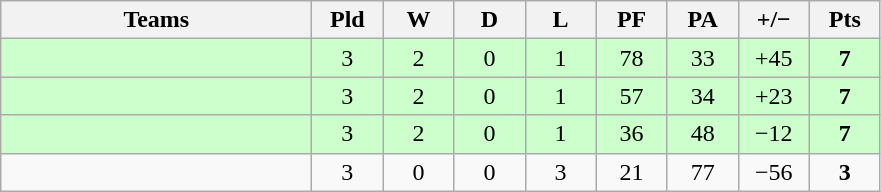<table class="wikitable" style="text-align: center;">
<tr>
<th width="200">Teams</th>
<th width="40">Pld</th>
<th width="40">W</th>
<th width="40">D</th>
<th width="40">L</th>
<th width="40">PF</th>
<th width="40">PA</th>
<th width="40">+/−</th>
<th width="40">Pts</th>
</tr>
<tr bgcolor=ccffcc>
<td align=left></td>
<td>3</td>
<td>2</td>
<td>0</td>
<td>1</td>
<td>78</td>
<td>33</td>
<td>+45</td>
<td><strong>7</strong></td>
</tr>
<tr bgcolor=ccffcc>
<td align=left></td>
<td>3</td>
<td>2</td>
<td>0</td>
<td>1</td>
<td>57</td>
<td>34</td>
<td>+23</td>
<td><strong>7</strong></td>
</tr>
<tr bgcolor=ccffcc>
<td align=left></td>
<td>3</td>
<td>2</td>
<td>0</td>
<td>1</td>
<td>36</td>
<td>48</td>
<td>−12</td>
<td><strong>7</strong></td>
</tr>
<tr>
<td align=left></td>
<td>3</td>
<td>0</td>
<td>0</td>
<td>3</td>
<td>21</td>
<td>77</td>
<td>−56</td>
<td><strong>3</strong></td>
</tr>
</table>
